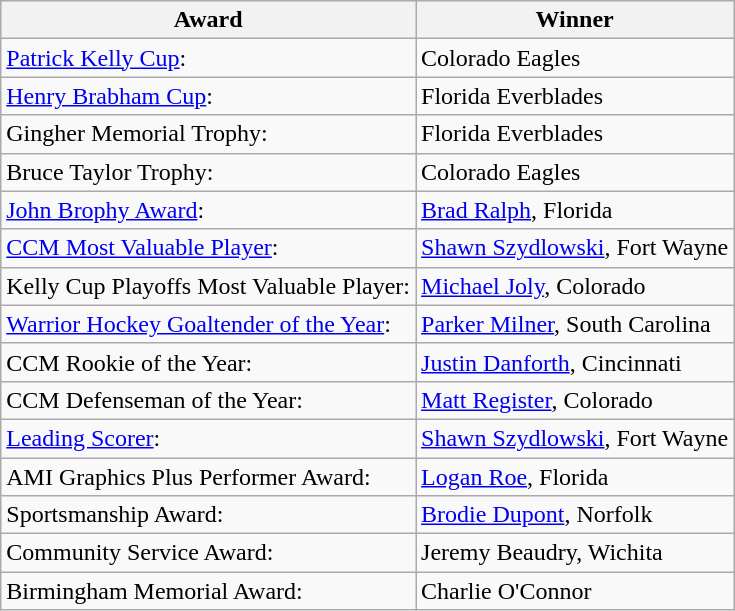<table class="wikitable">
<tr>
<th>Award</th>
<th>Winner</th>
</tr>
<tr>
<td><a href='#'>Patrick Kelly Cup</a>:</td>
<td>Colorado Eagles</td>
</tr>
<tr>
<td><a href='#'>Henry Brabham Cup</a>:</td>
<td>Florida Everblades</td>
</tr>
<tr>
<td>Gingher Memorial Trophy:</td>
<td>Florida Everblades</td>
</tr>
<tr>
<td>Bruce Taylor Trophy:</td>
<td>Colorado Eagles</td>
</tr>
<tr>
<td><a href='#'>John Brophy Award</a>:</td>
<td><a href='#'>Brad Ralph</a>, Florida</td>
</tr>
<tr>
<td><a href='#'>CCM Most Valuable Player</a>:</td>
<td><a href='#'>Shawn Szydlowski</a>, Fort Wayne</td>
</tr>
<tr>
<td>Kelly Cup Playoffs Most Valuable Player:</td>
<td><a href='#'>Michael Joly</a>, Colorado</td>
</tr>
<tr>
<td><a href='#'>Warrior Hockey Goaltender of the Year</a>:</td>
<td><a href='#'>Parker Milner</a>, South Carolina</td>
</tr>
<tr>
<td>CCM Rookie of the Year:</td>
<td><a href='#'>Justin Danforth</a>, Cincinnati</td>
</tr>
<tr>
<td>CCM Defenseman of the Year:</td>
<td><a href='#'>Matt Register</a>, Colorado</td>
</tr>
<tr>
<td><a href='#'>Leading Scorer</a>:</td>
<td><a href='#'>Shawn Szydlowski</a>, Fort Wayne</td>
</tr>
<tr>
<td>AMI Graphics Plus Performer Award:</td>
<td><a href='#'>Logan Roe</a>, Florida</td>
</tr>
<tr>
<td>Sportsmanship Award:</td>
<td><a href='#'>Brodie Dupont</a>, Norfolk</td>
</tr>
<tr>
<td>Community Service Award:</td>
<td>Jeremy Beaudry, Wichita</td>
</tr>
<tr>
<td>Birmingham Memorial Award:</td>
<td>Charlie O'Connor</td>
</tr>
</table>
